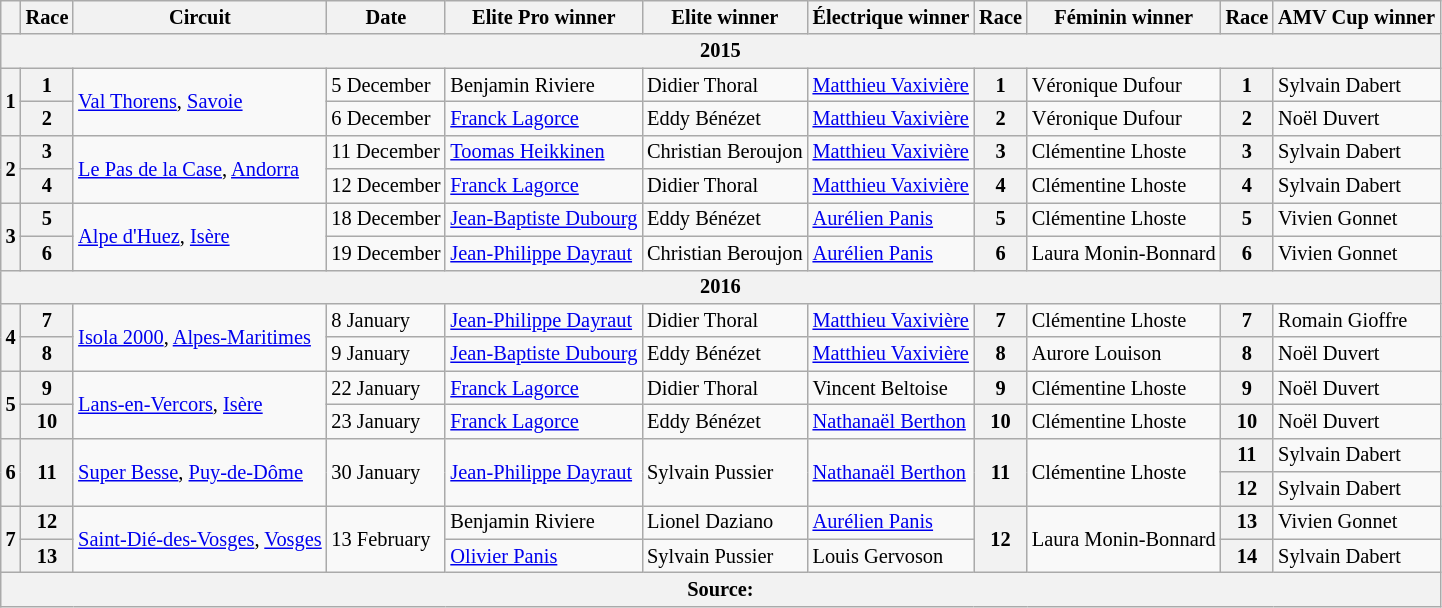<table class="wikitable" style="font-size: 85%">
<tr>
<th></th>
<th>Race</th>
<th>Circuit</th>
<th>Date</th>
<th>Elite Pro winner</th>
<th>Elite winner</th>
<th>Électrique winner</th>
<th>Race</th>
<th>Féminin winner</th>
<th>Race</th>
<th>AMV Cup winner</th>
</tr>
<tr>
<th align=center colspan=11>2015</th>
</tr>
<tr>
<th rowspan=2>1</th>
<th>1</th>
<td rowspan=2> <a href='#'>Val Thorens</a>, <a href='#'>Savoie</a></td>
<td>5 December</td>
<td> Benjamin Riviere</td>
<td> Didier Thoral</td>
<td> <a href='#'>Matthieu Vaxivière</a></td>
<th>1</th>
<td> Véronique Dufour</td>
<th>1</th>
<td> Sylvain Dabert</td>
</tr>
<tr>
<th>2</th>
<td>6 December</td>
<td> <a href='#'>Franck Lagorce</a></td>
<td> Eddy Bénézet</td>
<td> <a href='#'>Matthieu Vaxivière</a></td>
<th>2</th>
<td> Véronique Dufour</td>
<th>2</th>
<td> Noël Duvert</td>
</tr>
<tr>
<th rowspan=2>2</th>
<th>3</th>
<td rowspan=2> <a href='#'>Le Pas de la Case</a>, <a href='#'>Andorra</a></td>
<td>11 December</td>
<td> <a href='#'>Toomas Heikkinen</a></td>
<td> Christian Beroujon</td>
<td> <a href='#'>Matthieu Vaxivière</a></td>
<th>3</th>
<td> Clémentine Lhoste</td>
<th>3</th>
<td> Sylvain Dabert</td>
</tr>
<tr>
<th>4</th>
<td>12 December</td>
<td> <a href='#'>Franck Lagorce</a></td>
<td> Didier Thoral</td>
<td> <a href='#'>Matthieu Vaxivière</a></td>
<th>4</th>
<td> Clémentine Lhoste</td>
<th>4</th>
<td> Sylvain Dabert</td>
</tr>
<tr>
<th rowspan=2>3</th>
<th>5</th>
<td rowspan=2> <a href='#'>Alpe d'Huez</a>, <a href='#'>Isère</a></td>
<td>18 December</td>
<td> <a href='#'>Jean-Baptiste Dubourg</a></td>
<td> Eddy Bénézet</td>
<td> <a href='#'>Aurélien Panis</a></td>
<th>5</th>
<td> Clémentine Lhoste</td>
<th>5</th>
<td> Vivien Gonnet</td>
</tr>
<tr>
<th>6</th>
<td>19 December</td>
<td> <a href='#'>Jean-Philippe Dayraut</a></td>
<td> Christian Beroujon</td>
<td> <a href='#'>Aurélien Panis</a></td>
<th>6</th>
<td> Laura Monin-Bonnard</td>
<th>6</th>
<td> Vivien Gonnet</td>
</tr>
<tr>
<th align=center colspan=11>2016</th>
</tr>
<tr>
<th rowspan=2>4</th>
<th>7</th>
<td rowspan=2> <a href='#'>Isola 2000</a>, <a href='#'>Alpes-Maritimes</a></td>
<td>8 January</td>
<td> <a href='#'>Jean-Philippe Dayraut</a></td>
<td> Didier Thoral</td>
<td> <a href='#'>Matthieu Vaxivière</a></td>
<th>7</th>
<td> Clémentine Lhoste</td>
<th>7</th>
<td> Romain Gioffre</td>
</tr>
<tr>
<th>8</th>
<td>9 January</td>
<td> <a href='#'>Jean-Baptiste Dubourg</a></td>
<td> Eddy Bénézet</td>
<td> <a href='#'>Matthieu Vaxivière</a></td>
<th>8</th>
<td> Aurore Louison</td>
<th>8</th>
<td> Noël Duvert</td>
</tr>
<tr>
<th rowspan=2>5</th>
<th>9</th>
<td rowspan=2> <a href='#'>Lans-en-Vercors</a>, <a href='#'>Isère</a></td>
<td>22 January</td>
<td> <a href='#'>Franck Lagorce</a></td>
<td> Didier Thoral</td>
<td> Vincent Beltoise</td>
<th>9</th>
<td> Clémentine Lhoste</td>
<th>9</th>
<td> Noël Duvert</td>
</tr>
<tr>
<th>10</th>
<td>23 January</td>
<td> <a href='#'>Franck Lagorce</a></td>
<td> Eddy Bénézet</td>
<td> <a href='#'>Nathanaël Berthon</a></td>
<th>10</th>
<td> Clémentine Lhoste</td>
<th>10</th>
<td> Noël Duvert</td>
</tr>
<tr>
<th rowspan=2>6</th>
<th rowspan=2>11</th>
<td rowspan=2> <a href='#'>Super Besse</a>, <a href='#'>Puy-de-Dôme</a></td>
<td rowspan=2>30 January</td>
<td rowspan=2> <a href='#'>Jean-Philippe Dayraut</a></td>
<td rowspan=2> Sylvain Pussier</td>
<td rowspan=2> <a href='#'>Nathanaël Berthon</a></td>
<th rowspan=2>11</th>
<td rowspan=2> Clémentine Lhoste</td>
<th>11</th>
<td> Sylvain Dabert</td>
</tr>
<tr>
<th>12</th>
<td> Sylvain Dabert</td>
</tr>
<tr>
<th rowspan=2>7</th>
<th>12</th>
<td rowspan=2> <a href='#'>Saint-Dié-des-Vosges</a>, <a href='#'>Vosges</a></td>
<td rowspan=2>13 February</td>
<td> Benjamin Riviere</td>
<td> Lionel Daziano</td>
<td> <a href='#'>Aurélien Panis</a></td>
<th rowspan=2>12</th>
<td rowspan=2> Laura Monin-Bonnard</td>
<th>13</th>
<td> Vivien Gonnet</td>
</tr>
<tr>
<th>13</th>
<td> <a href='#'>Olivier Panis</a></td>
<td> Sylvain Pussier</td>
<td> Louis Gervoson</td>
<th>14</th>
<td> Sylvain Dabert</td>
</tr>
<tr>
<th colspan=11>Source:</th>
</tr>
</table>
